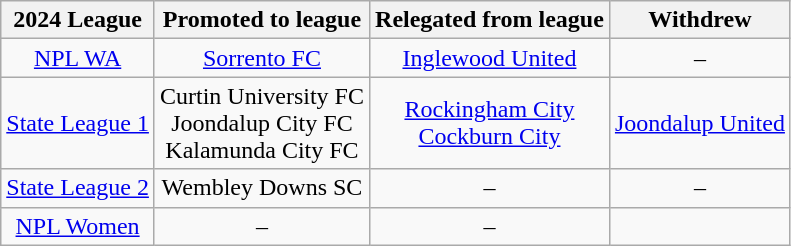<table class="wikitable" style="text-align:center">
<tr>
<th>2024 League</th>
<th>Promoted to league</th>
<th>Relegated from league</th>
<th>Withdrew</th>
</tr>
<tr>
<td><a href='#'>NPL WA</a></td>
<td><a href='#'>Sorrento FC</a></td>
<td><a href='#'>Inglewood United</a></td>
<td>–</td>
</tr>
<tr>
<td><a href='#'>State League 1</a></td>
<td>Curtin University FC<br>Joondalup City FC<br>Kalamunda City FC</td>
<td><a href='#'>Rockingham City</a><br><a href='#'>Cockburn City</a></td>
<td><a href='#'>Joondalup United</a></td>
</tr>
<tr>
<td><a href='#'>State League 2</a></td>
<td>Wembley Downs SC</td>
<td>–</td>
<td>–</td>
</tr>
<tr>
<td><a href='#'>NPL Women</a></td>
<td>–</td>
<td>–</td>
</tr>
</table>
